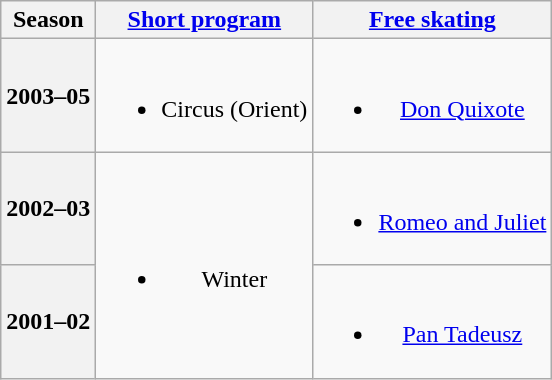<table class=wikitable style=text-align:center>
<tr>
<th>Season</th>
<th><a href='#'>Short program</a></th>
<th><a href='#'>Free skating</a></th>
</tr>
<tr>
<th>2003–05 <br> </th>
<td><br><ul><li>Circus (Orient)</li></ul></td>
<td><br><ul><li><a href='#'>Don Quixote</a> <br></li></ul></td>
</tr>
<tr>
<th>2002–03 <br> </th>
<td rowspan=2><br><ul><li>Winter <br></li></ul></td>
<td><br><ul><li><a href='#'>Romeo and Juliet</a> <br></li></ul></td>
</tr>
<tr>
<th>2001–02 <br> </th>
<td><br><ul><li><a href='#'>Pan Tadeusz</a> <br></li></ul></td>
</tr>
</table>
